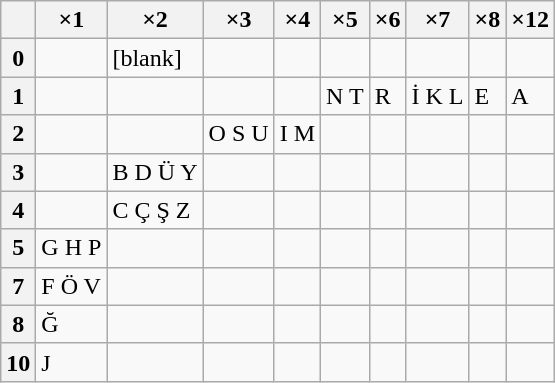<table class="wikitable floatright">
<tr>
<th></th>
<th>×1</th>
<th>×2</th>
<th>×3</th>
<th>×4</th>
<th>×5</th>
<th>×6</th>
<th>×7</th>
<th>×8</th>
<th>×12</th>
</tr>
<tr>
<th>0</th>
<td></td>
<td>[blank]</td>
<td></td>
<td></td>
<td></td>
<td></td>
<td></td>
<td></td>
<td></td>
</tr>
<tr>
<th>1</th>
<td></td>
<td></td>
<td></td>
<td></td>
<td>N T</td>
<td>R</td>
<td>İ K L</td>
<td>E</td>
<td>A</td>
</tr>
<tr>
<th>2</th>
<td></td>
<td></td>
<td>O S U</td>
<td>I M</td>
<td></td>
<td></td>
<td></td>
<td></td>
<td></td>
</tr>
<tr>
<th>3</th>
<td></td>
<td>B D Ü Y</td>
<td></td>
<td></td>
<td></td>
<td></td>
<td></td>
<td></td>
<td></td>
</tr>
<tr>
<th>4</th>
<td></td>
<td>C Ç Ş Z</td>
<td></td>
<td></td>
<td></td>
<td></td>
<td></td>
<td></td>
<td></td>
</tr>
<tr>
<th>5</th>
<td>G H P</td>
<td></td>
<td></td>
<td></td>
<td></td>
<td></td>
<td></td>
<td></td>
<td></td>
</tr>
<tr>
<th>7</th>
<td>F Ö V</td>
<td></td>
<td></td>
<td></td>
<td></td>
<td></td>
<td></td>
<td></td>
<td></td>
</tr>
<tr>
<th>8</th>
<td>Ğ</td>
<td></td>
<td></td>
<td></td>
<td></td>
<td></td>
<td></td>
<td></td>
<td></td>
</tr>
<tr>
<th>10</th>
<td>J</td>
<td></td>
<td></td>
<td></td>
<td></td>
<td></td>
<td></td>
<td></td>
<td></td>
</tr>
</table>
